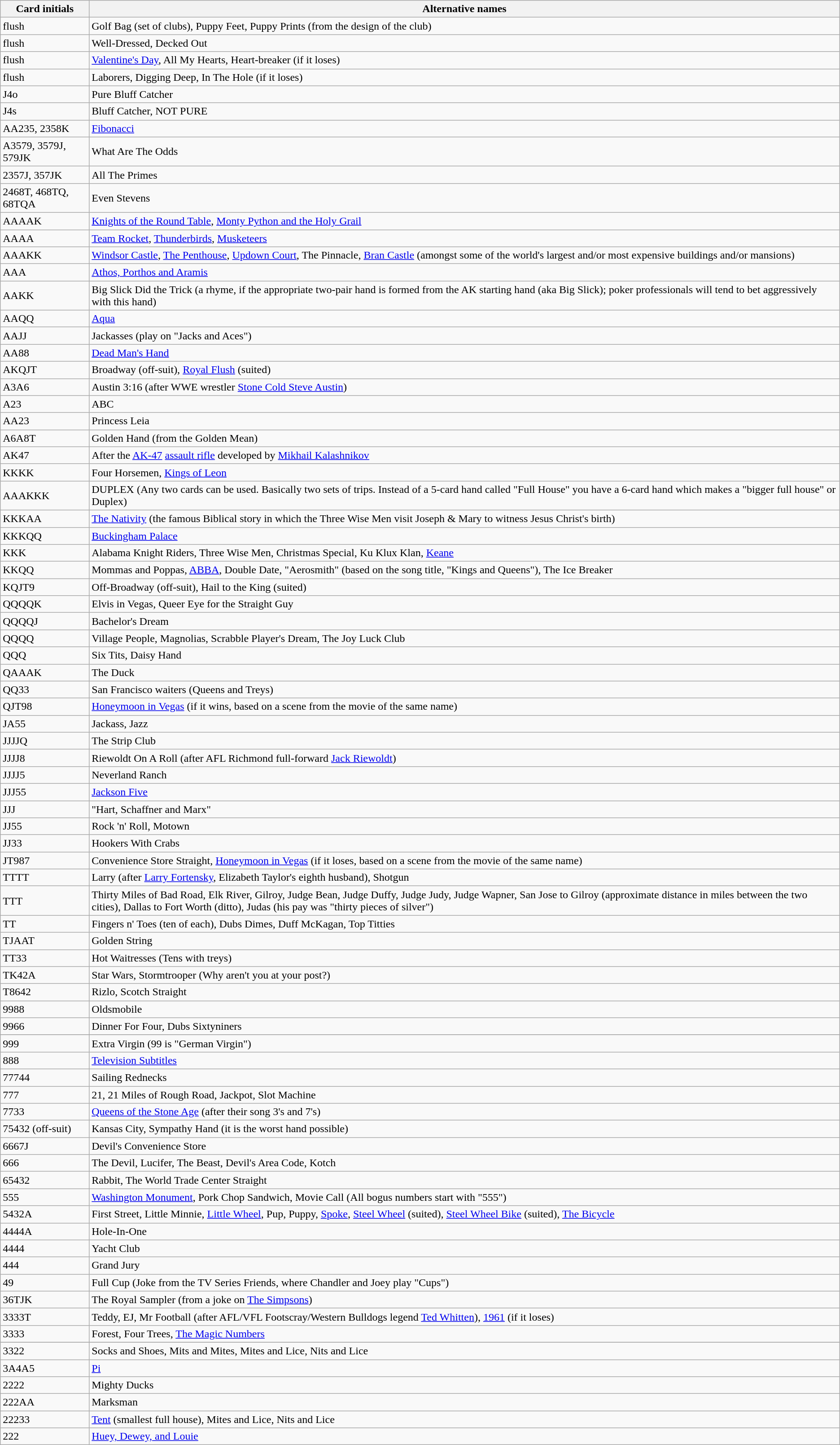<table class="wikitable">
<tr>
<th>Card initials</th>
<th>Alternative names</th>
</tr>
<tr>
<td> flush</td>
<td>Golf Bag (set of clubs), Puppy Feet, Puppy Prints (from the design of the club)</td>
</tr>
<tr>
<td> flush</td>
<td>Well-Dressed, Decked Out</td>
</tr>
<tr>
<td> flush</td>
<td><a href='#'>Valentine's Day</a>, All My Hearts, Heart-breaker (if it loses)</td>
</tr>
<tr>
<td> flush</td>
<td>Laborers, Digging Deep, In The Hole (if it loses)</td>
</tr>
<tr>
<td>J4o</td>
<td>Pure Bluff Catcher</td>
</tr>
<tr>
<td>J4s</td>
<td>Bluff Catcher, NOT PURE</td>
</tr>
<tr>
<td>AA235, 2358K</td>
<td><a href='#'>Fibonacci</a></td>
</tr>
<tr>
<td>A3579, 3579J, 579JK</td>
<td>What Are The Odds</td>
</tr>
<tr>
<td>2357J, 357JK</td>
<td>All The Primes</td>
</tr>
<tr>
<td>2468T, 468TQ, 68TQA</td>
<td>Even Stevens</td>
</tr>
<tr>
<td>AAAAK</td>
<td><a href='#'>Knights of the Round Table</a>, <a href='#'>Monty Python and the Holy Grail</a></td>
</tr>
<tr>
<td>AAAA</td>
<td><a href='#'>Team Rocket</a>, <a href='#'>Thunderbirds</a>, <a href='#'>Musketeers</a></td>
</tr>
<tr>
<td>AAAKK</td>
<td><a href='#'>Windsor Castle</a>, <a href='#'>The Penthouse</a>, <a href='#'>Updown Court</a>, The Pinnacle, <a href='#'>Bran Castle</a> (amongst some of the world's largest and/or most expensive buildings and/or mansions)</td>
</tr>
<tr>
<td>AAA</td>
<td><a href='#'>Athos, Porthos and Aramis</a></td>
</tr>
<tr>
<td>AAKK</td>
<td>Big Slick Did the Trick (a rhyme, if the appropriate two-pair hand is formed from the AK starting hand (aka Big Slick); poker professionals will tend to bet aggressively with this hand)</td>
</tr>
<tr>
<td>AAQQ</td>
<td><a href='#'>Aqua</a></td>
</tr>
<tr>
<td>AAJJ</td>
<td>Jackasses (play on "Jacks and Aces")</td>
</tr>
<tr>
<td>AA88</td>
<td><a href='#'>Dead Man's Hand</a></td>
</tr>
<tr>
<td>AKQJT</td>
<td>Broadway (off-suit), <a href='#'>Royal Flush</a> (suited)</td>
</tr>
<tr>
<td>A3A6</td>
<td>Austin 3:16 (after WWE wrestler <a href='#'>Stone Cold Steve Austin</a>)</td>
</tr>
<tr>
<td>A23</td>
<td>ABC</td>
</tr>
<tr>
<td>AA23</td>
<td>Princess Leia</td>
</tr>
<tr>
<td>A6A8T</td>
<td>Golden Hand (from the Golden Mean)</td>
</tr>
<tr>
<td>AK47</td>
<td>After the <a href='#'>AK-47</a> <a href='#'>assault rifle</a> developed by <a href='#'>Mikhail Kalashnikov</a></td>
</tr>
<tr>
<td>KKKK</td>
<td>Four Horsemen, <a href='#'>Kings of Leon</a></td>
</tr>
<tr>
<td>AAAKKK</td>
<td>DUPLEX (Any two cards can be used. Basically two sets of trips. Instead of a 5-card hand called "Full House" you have a 6-card hand which makes a "bigger full house" or Duplex)</td>
</tr>
<tr>
<td>KKKAA</td>
<td><a href='#'>The Nativity</a> (the famous Biblical story in which the Three Wise Men visit Joseph & Mary to witness Jesus Christ's birth)</td>
</tr>
<tr>
<td>KKKQQ</td>
<td><a href='#'>Buckingham Palace</a></td>
</tr>
<tr>
<td>KKK</td>
<td>Alabama Knight Riders, Three Wise Men, Christmas Special, Ku Klux Klan, <a href='#'>Keane</a></td>
</tr>
<tr>
<td>KKQQ</td>
<td>Mommas and Poppas, <a href='#'>ABBA</a>, Double Date, "Aerosmith" (based on the song title, "Kings and Queens"), The Ice Breaker</td>
</tr>
<tr>
<td>KQJT9</td>
<td>Off-Broadway (off-suit), Hail to the King (suited)</td>
</tr>
<tr>
<td>QQQQK</td>
<td>Elvis in Vegas, Queer Eye for the Straight Guy</td>
</tr>
<tr>
<td>QQQQJ</td>
<td>Bachelor's Dream</td>
</tr>
<tr>
<td>QQQQ</td>
<td>Village People, Magnolias, Scrabble Player's Dream, The Joy Luck Club</td>
</tr>
<tr>
<td>QQQ</td>
<td>Six Tits, Daisy Hand</td>
</tr>
<tr>
<td>QAAAK</td>
<td>The Duck</td>
</tr>
<tr>
<td>QQ33</td>
<td>San Francisco waiters (Queens and Treys)</td>
</tr>
<tr>
<td>QJT98</td>
<td><a href='#'>Honeymoon in Vegas</a> (if it wins, based on a scene from the movie of the same name)</td>
</tr>
<tr>
<td>JA55</td>
<td>Jackass, Jazz</td>
</tr>
<tr>
<td>JJJJQ</td>
<td>The Strip Club</td>
</tr>
<tr>
<td>JJJJ8</td>
<td>Riewoldt On A Roll (after AFL Richmond full-forward <a href='#'>Jack Riewoldt</a>)</td>
</tr>
<tr>
<td>JJJJ5</td>
<td>Neverland Ranch</td>
</tr>
<tr>
<td>JJJ55</td>
<td><a href='#'>Jackson Five</a></td>
</tr>
<tr>
<td>JJJ</td>
<td>"Hart, Schaffner and Marx"</td>
</tr>
<tr>
<td>JJ55</td>
<td>Rock 'n' Roll, Motown</td>
</tr>
<tr>
<td>JJ33</td>
<td>Hookers With Crabs</td>
</tr>
<tr>
<td>JT987</td>
<td>Convenience Store Straight, <a href='#'>Honeymoon in Vegas</a> (if it loses, based on a scene from the movie of the same name)</td>
</tr>
<tr>
<td>TTTT</td>
<td>Larry (after <a href='#'>Larry Fortensky</a>, Elizabeth Taylor's eighth husband), Shotgun</td>
</tr>
<tr>
<td>TTT</td>
<td>Thirty Miles of Bad Road, Elk River, Gilroy, Judge Bean, Judge Duffy, Judge Judy, Judge Wapner, San Jose to Gilroy (approximate distance in miles between the two cities), Dallas to Fort Worth (ditto), Judas (his pay was "thirty pieces of silver")</td>
</tr>
<tr>
<td>TT</td>
<td>Fingers n' Toes (ten of each), Dubs Dimes, Duff McKagan, Top Titties</td>
</tr>
<tr>
<td>TJAAT</td>
<td>Golden String</td>
</tr>
<tr>
<td>TT33</td>
<td>Hot Waitresses (Tens with treys)</td>
</tr>
<tr>
<td>TK42A</td>
<td>Star Wars, Stormtrooper (Why aren't you at your post?)</td>
</tr>
<tr>
<td>T8642</td>
<td>Rizlo, Scotch Straight</td>
</tr>
<tr>
<td>9988</td>
<td>Oldsmobile</td>
</tr>
<tr>
<td>9966</td>
<td>Dinner For Four, Dubs Sixtyniners</td>
</tr>
<tr>
</tr>
<tr>
<td>999</td>
<td>Extra Virgin (99 is "German Virgin")</td>
</tr>
<tr>
<td>888</td>
<td><a href='#'>Television Subtitles</a></td>
</tr>
<tr>
<td>77744</td>
<td>Sailing Rednecks</td>
</tr>
<tr>
<td>777</td>
<td>21, 21 Miles of Rough Road, Jackpot, Slot Machine</td>
</tr>
<tr>
<td>7733</td>
<td><a href='#'>Queens of the Stone Age</a> (after their song 3's and 7's)</td>
</tr>
<tr>
<td>75432 (off-suit)</td>
<td>Kansas City, Sympathy Hand (it is the worst hand possible)</td>
</tr>
<tr>
<td>6667J</td>
<td>Devil's Convenience Store</td>
</tr>
<tr>
<td>666</td>
<td>The Devil, Lucifer, The Beast, Devil's Area Code, Kotch</td>
</tr>
<tr>
<td>65432</td>
<td>Rabbit, The World Trade Center Straight</td>
</tr>
<tr>
<td>555</td>
<td><a href='#'>Washington Monument</a>, Pork Chop Sandwich, Movie Call (All bogus numbers start with "555")</td>
</tr>
<tr>
<td>5432A</td>
<td>First Street, Little Minnie, <a href='#'>Little Wheel</a>, Pup, Puppy, <a href='#'>Spoke</a>, <a href='#'>Steel Wheel</a> (suited), <a href='#'>Steel Wheel Bike</a> (suited), <a href='#'>The Bicycle</a></td>
</tr>
<tr>
<td>4444A</td>
<td>Hole-In-One</td>
</tr>
<tr>
<td>4444</td>
<td>Yacht Club</td>
</tr>
<tr>
<td>444</td>
<td>Grand Jury</td>
</tr>
<tr>
<td>49</td>
<td>Full Cup (Joke from the TV Series Friends, where Chandler and Joey play "Cups")</td>
</tr>
<tr>
<td>36TJK</td>
<td>The Royal Sampler (from a joke on <a href='#'>The Simpsons</a>)</td>
</tr>
<tr>
<td>3333T</td>
<td>Teddy, EJ, Mr Football (after AFL/VFL Footscray/Western Bulldogs legend <a href='#'>Ted Whitten</a>), <a href='#'>1961</a> (if it loses)</td>
</tr>
<tr>
<td>3333</td>
<td>Forest, Four Trees, <a href='#'>The Magic Numbers</a></td>
</tr>
<tr>
</tr>
<tr>
<td>3322</td>
<td>Socks and Shoes, Mits and Mites, Mites and Lice, Nits and Lice</td>
</tr>
<tr>
<td>3A4A5</td>
<td><a href='#'>Pi</a></td>
</tr>
<tr>
<td>2222</td>
<td>Mighty Ducks</td>
</tr>
<tr>
<td>222AA</td>
<td>Marksman</td>
</tr>
<tr>
<td>22233</td>
<td><a href='#'>Tent</a> (smallest full house), Mites and Lice, Nits and Lice</td>
</tr>
<tr>
<td>222</td>
<td><a href='#'>Huey, Dewey, and Louie</a></td>
</tr>
</table>
